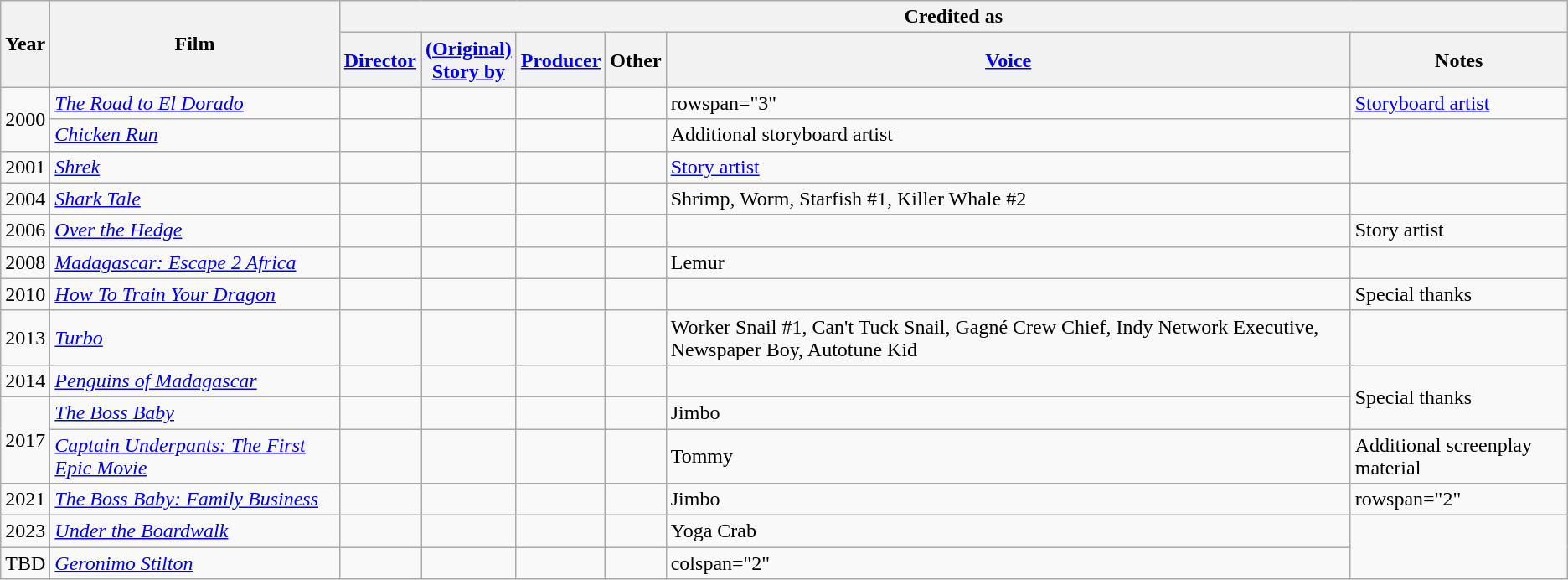<table class="wikitable">
<tr>
<th rowspan="2">Year</th>
<th rowspan="2">Film</th>
<th colspan="6">Credited as</th>
</tr>
<tr>
<th><a href='#'>Director</a></th>
<th><a href='#'>(Original)<br>Story by</a></th>
<th><a href='#'>Producer</a></th>
<th>Other</th>
<th><a href='#'>Voice</a></th>
<th>Notes</th>
</tr>
<tr>
<td rowspan="2">2000</td>
<td><em><a href='#'>The Road to El Dorado</a></em></td>
<td></td>
<td></td>
<td></td>
<td></td>
<td>rowspan="3"</td>
<td><a href='#'>Storyboard artist</a></td>
</tr>
<tr>
<td><em><a href='#'>Chicken Run</a></em></td>
<td></td>
<td></td>
<td></td>
<td></td>
<td>Additional storyboard artist</td>
</tr>
<tr>
<td>2001</td>
<td><em><a href='#'>Shrek</a></em></td>
<td></td>
<td></td>
<td></td>
<td></td>
<td><a href='#'>Story artist</a></td>
</tr>
<tr>
<td>2004</td>
<td><em><a href='#'>Shark Tale</a></em></td>
<td></td>
<td></td>
<td></td>
<td></td>
<td>Shrimp, Worm, Starfish #1, Killer Whale #2</td>
<td></td>
</tr>
<tr>
<td>2006</td>
<td><em><a href='#'>Over the Hedge</a></em></td>
<td></td>
<td></td>
<td></td>
<td></td>
<td></td>
<td>Story artist</td>
</tr>
<tr>
<td>2008</td>
<td><em><a href='#'>Madagascar: Escape 2 Africa</a></em></td>
<td></td>
<td></td>
<td></td>
<td></td>
<td>Lemur</td>
<td></td>
</tr>
<tr>
<td>2010</td>
<td><em><a href='#'>How To Train Your Dragon</a></em></td>
<td></td>
<td></td>
<td></td>
<td></td>
<td></td>
<td>Special thanks</td>
</tr>
<tr>
<td>2013</td>
<td><em><a href='#'>Turbo</a></em></td>
<td></td>
<td></td>
<td></td>
<td></td>
<td>Worker Snail #1, Can't Tuck Snail, Gagné Crew Chief, Indy Network Executive, Newspaper Boy, Autotune Kid</td>
<td></td>
</tr>
<tr>
<td>2014</td>
<td><em><a href='#'>Penguins of Madagascar</a></em></td>
<td></td>
<td></td>
<td></td>
<td></td>
<td></td>
<td rowspan="2">Special thanks</td>
</tr>
<tr>
<td rowspan="2">2017</td>
<td><em><a href='#'>The Boss Baby</a></em></td>
<td></td>
<td></td>
<td></td>
<td></td>
<td>Jimbo</td>
</tr>
<tr>
<td><em><a href='#'>Captain Underpants: The First Epic Movie</a></em></td>
<td></td>
<td></td>
<td></td>
<td></td>
<td>Tommy</td>
<td>Additional screenplay material</td>
</tr>
<tr>
<td>2021</td>
<td><em><a href='#'>The Boss Baby: Family Business</a></em></td>
<td></td>
<td></td>
<td></td>
<td></td>
<td>Jimbo</td>
<td>rowspan="2"</td>
</tr>
<tr>
<td>2023</td>
<td><em><a href='#'>Under the Boardwalk</a></em></td>
<td></td>
<td></td>
<td></td>
<td></td>
<td>Yoga Crab</td>
</tr>
<tr>
<td>TBD</td>
<td><em><a href='#'>Geronimo Stilton</a></em></td>
<td></td>
<td></td>
<td></td>
<td></td>
<td>colspan="2"</td>
</tr>
</table>
